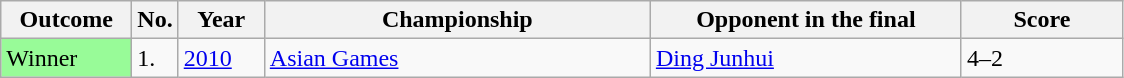<table class="sortable wikitable">
<tr>
<th width="80">Outcome</th>
<th width="20">No.</th>
<th width="50">Year</th>
<th width="250">Championship</th>
<th width="200">Opponent in the final</th>
<th width="100">Score</th>
</tr>
<tr>
<td style="background:#98FB98">Winner</td>
<td>1.</td>
<td><a href='#'>2010</a></td>
<td><a href='#'>Asian Games</a></td>
<td> <a href='#'>Ding Junhui</a></td>
<td>4–2</td>
</tr>
</table>
